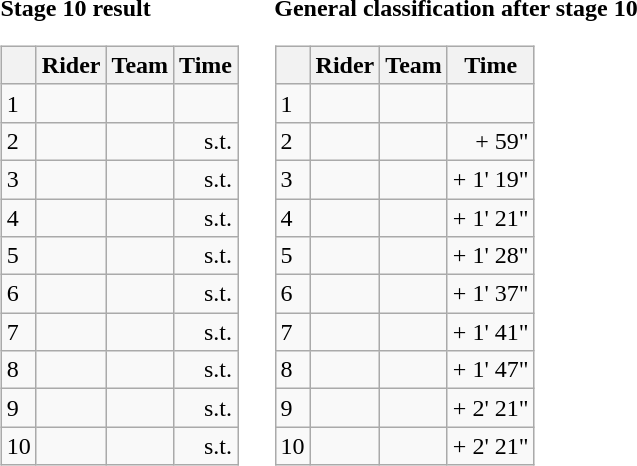<table>
<tr>
<td><strong>Stage 10 result</strong><br><table class="wikitable">
<tr>
<th></th>
<th>Rider</th>
<th>Team</th>
<th>Time</th>
</tr>
<tr>
<td>1</td>
<td></td>
<td></td>
<td align="right"></td>
</tr>
<tr>
<td>2</td>
<td></td>
<td></td>
<td align="right">s.t.</td>
</tr>
<tr>
<td>3</td>
<td></td>
<td></td>
<td align="right">s.t.</td>
</tr>
<tr>
<td>4</td>
<td></td>
<td></td>
<td align="right">s.t.</td>
</tr>
<tr>
<td>5</td>
<td></td>
<td></td>
<td align="right">s.t.</td>
</tr>
<tr>
<td>6</td>
<td></td>
<td></td>
<td align="right">s.t.</td>
</tr>
<tr>
<td>7</td>
<td></td>
<td></td>
<td align="right">s.t.</td>
</tr>
<tr>
<td>8</td>
<td></td>
<td></td>
<td align="right">s.t.</td>
</tr>
<tr>
<td>9</td>
<td></td>
<td></td>
<td align="right">s.t.</td>
</tr>
<tr>
<td>10</td>
<td></td>
<td></td>
<td align="right">s.t.</td>
</tr>
</table>
</td>
<td></td>
<td><strong>General classification after stage 10</strong><br><table class="wikitable">
<tr>
<th></th>
<th>Rider</th>
<th>Team</th>
<th>Time</th>
</tr>
<tr>
<td>1</td>
<td> </td>
<td></td>
<td align="right"></td>
</tr>
<tr>
<td>2</td>
<td></td>
<td></td>
<td align="right">+ 59"</td>
</tr>
<tr>
<td>3</td>
<td></td>
<td></td>
<td align="right">+ 1' 19"</td>
</tr>
<tr>
<td>4</td>
<td></td>
<td></td>
<td align="right">+ 1' 21"</td>
</tr>
<tr>
<td>5</td>
<td></td>
<td></td>
<td align="right">+ 1' 28"</td>
</tr>
<tr>
<td>6</td>
<td></td>
<td></td>
<td align="right">+ 1' 37"</td>
</tr>
<tr>
<td>7</td>
<td> </td>
<td></td>
<td align="right">+ 1' 41"</td>
</tr>
<tr>
<td>8</td>
<td></td>
<td></td>
<td align="right">+ 1' 47"</td>
</tr>
<tr>
<td>9</td>
<td></td>
<td></td>
<td align="right">+ 2' 21"</td>
</tr>
<tr>
<td>10</td>
<td></td>
<td></td>
<td align="right">+ 2' 21"</td>
</tr>
</table>
</td>
</tr>
</table>
